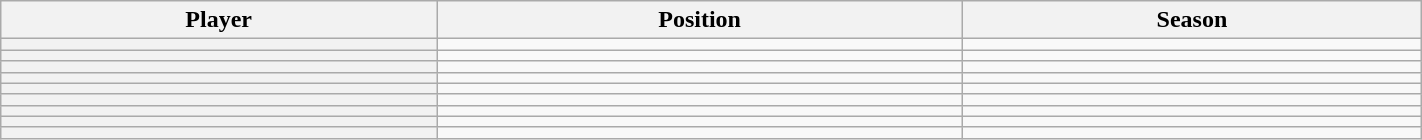<table class="wikitable sortable" width="75%">
<tr>
<th scope="col">Player</th>
<th scope="col">Position</th>
<th scope="col">Season</th>
</tr>
<tr>
<th scope="row"></th>
<td></td>
<td></td>
</tr>
<tr>
<th scope="row"></th>
<td></td>
<td></td>
</tr>
<tr>
<th scope="row"></th>
<td></td>
<td></td>
</tr>
<tr>
<th scope="row"></th>
<td></td>
<td></td>
</tr>
<tr>
<th scope="row"></th>
<td></td>
<td></td>
</tr>
<tr>
<th scope="row"></th>
<td></td>
<td></td>
</tr>
<tr>
<th scope="row"></th>
<td></td>
<td></td>
</tr>
<tr>
<th scope="row"></th>
<td></td>
<td></td>
</tr>
<tr>
<th scope="row"></th>
<td></td>
<td></td>
</tr>
</table>
